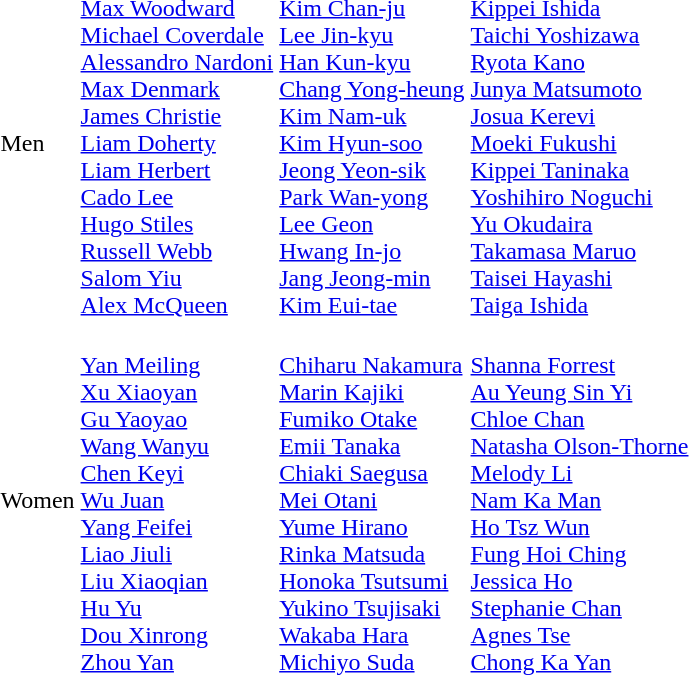<table>
<tr>
<td>Men<br></td>
<td><br><a href='#'>Max Woodward</a><br><a href='#'>Michael Coverdale</a><br><a href='#'>Alessandro Nardoni</a><br><a href='#'>Max Denmark</a><br><a href='#'>James Christie</a><br><a href='#'>Liam Doherty</a><br><a href='#'>Liam Herbert</a><br><a href='#'>Cado Lee</a> <br><a href='#'>Hugo Stiles</a><br><a href='#'>Russell Webb</a><br><a href='#'>Salom Yiu</a><br><a href='#'>Alex McQueen</a></td>
<td><br><a href='#'>Kim Chan-ju</a><br><a href='#'>Lee Jin-kyu</a><br><a href='#'>Han Kun-kyu</a><br><a href='#'>Chang Yong-heung</a><br><a href='#'>Kim Nam-uk</a><br><a href='#'>Kim Hyun-soo</a><br><a href='#'>Jeong Yeon-sik</a><br><a href='#'>Park Wan-yong</a><br><a href='#'>Lee Geon</a><br><a href='#'>Hwang In-jo</a><br><a href='#'>Jang Jeong-min</a><br><a href='#'>Kim Eui-tae</a></td>
<td><br><a href='#'>Kippei Ishida</a><br><a href='#'>Taichi Yoshizawa</a><br><a href='#'>Ryota Kano</a><br><a href='#'>Junya Matsumoto</a><br><a href='#'>Josua Kerevi</a><br><a href='#'>Moeki Fukushi</a><br><a href='#'>Kippei Taninaka</a><br><a href='#'>Yoshihiro Noguchi</a><br><a href='#'>Yu Okudaira</a><br><a href='#'>Takamasa Maruo</a><br><a href='#'>Taisei Hayashi</a><br><a href='#'>Taiga Ishida</a></td>
</tr>
<tr>
<td>Women<br></td>
<td><br><a href='#'>Yan Meiling</a><br><a href='#'>Xu Xiaoyan</a><br><a href='#'>Gu Yaoyao</a><br><a href='#'>Wang Wanyu</a><br><a href='#'>Chen Keyi</a><br><a href='#'>Wu Juan</a><br><a href='#'>Yang Feifei</a><br><a href='#'>Liao Jiuli</a><br><a href='#'>Liu Xiaoqian</a><br><a href='#'>Hu Yu</a><br><a href='#'>Dou Xinrong</a><br><a href='#'>Zhou Yan</a></td>
<td><br><a href='#'>Chiharu Nakamura</a><br><a href='#'>Marin Kajiki</a><br><a href='#'>Fumiko Otake</a><br><a href='#'>Emii Tanaka</a><br><a href='#'>Chiaki Saegusa</a><br><a href='#'>Mei Otani</a><br><a href='#'>Yume Hirano</a><br><a href='#'>Rinka Matsuda</a><br><a href='#'>Honoka Tsutsumi</a><br><a href='#'>Yukino Tsujisaki</a><br><a href='#'>Wakaba Hara</a><br><a href='#'>Michiyo Suda</a></td>
<td><br><a href='#'>Shanna Forrest</a><br><a href='#'>Au Yeung Sin Yi</a><br><a href='#'>Chloe Chan</a><br><a href='#'>Natasha Olson-Thorne</a><br><a href='#'>Melody Li</a><br><a href='#'>Nam Ka Man</a><br><a href='#'>Ho Tsz Wun</a><br><a href='#'>Fung Hoi Ching</a><br><a href='#'>Jessica Ho</a><br><a href='#'>Stephanie Chan</a><br><a href='#'>Agnes Tse</a><br><a href='#'>Chong Ka Yan</a></td>
</tr>
</table>
